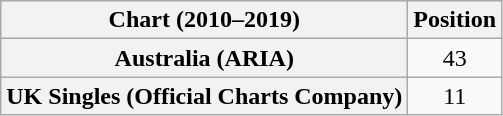<table class="wikitable sortable plainrowheaders" style="text-align:center">
<tr>
<th scope="col">Chart (2010–2019)</th>
<th scope="col">Position</th>
</tr>
<tr>
<th scope="row">Australia (ARIA)</th>
<td>43</td>
</tr>
<tr>
<th scope="row">UK Singles (Official Charts Company)</th>
<td>11</td>
</tr>
</table>
